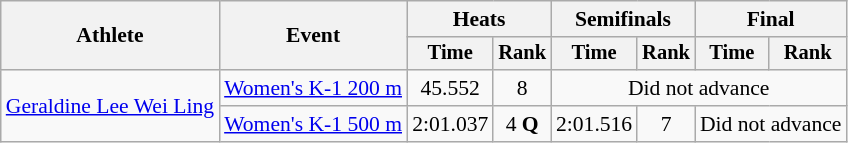<table class="wikitable" style="font-size:90%">
<tr>
<th rowspan="2">Athlete</th>
<th rowspan="2">Event</th>
<th colspan=2>Heats</th>
<th colspan=2>Semifinals</th>
<th colspan=2>Final</th>
</tr>
<tr style="font-size:95%">
<th>Time</th>
<th>Rank</th>
<th>Time</th>
<th>Rank</th>
<th>Time</th>
<th>Rank</th>
</tr>
<tr align=center>
<td align=left rowspan=2><a href='#'>Geraldine Lee Wei Ling</a></td>
<td align=left><a href='#'>Women's K-1 200 m</a></td>
<td>45.552</td>
<td>8</td>
<td colspan=4>Did not advance</td>
</tr>
<tr align=center>
<td align=left><a href='#'>Women's K-1 500 m</a></td>
<td>2:01.037</td>
<td>4 <strong>Q</strong></td>
<td>2:01.516</td>
<td>7</td>
<td colspan=2>Did not advance</td>
</tr>
</table>
